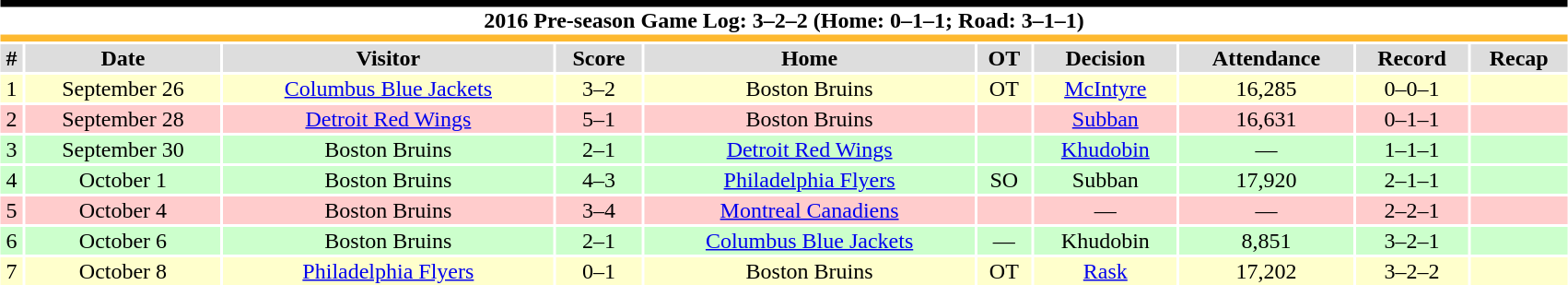<table class="toccolours collapsible collapsed" style="width:90%; clear:both; margin:1.5em auto; text-align:center;">
<tr>
<th colspan=11 style="background:#fff; border-top:#000000 5px solid; border-bottom:#FDB930 5px solid;">2016 Pre-season Game Log: 3–2–2 (Home: 0–1–1; Road: 3–1–1)</th>
</tr>
<tr style="background:#ddd;">
<th>#</th>
<th>Date</th>
<th>Visitor</th>
<th>Score</th>
<th>Home</th>
<th>OT</th>
<th>Decision</th>
<th>Attendance</th>
<th>Record</th>
<th>Recap</th>
</tr>
<tr style="background:#ffc;">
<td>1</td>
<td>September 26</td>
<td><a href='#'>Columbus Blue Jackets</a></td>
<td>3–2</td>
<td>Boston Bruins</td>
<td>OT</td>
<td><a href='#'>McIntyre</a></td>
<td>16,285</td>
<td>0–0–1</td>
<td></td>
</tr>
<tr style="background:#fcc;">
<td>2</td>
<td>September 28</td>
<td><a href='#'>Detroit Red Wings</a></td>
<td>5–1</td>
<td>Boston Bruins</td>
<td></td>
<td><a href='#'>Subban</a></td>
<td>16,631</td>
<td>0–1–1</td>
<td></td>
</tr>
<tr style="background:#cfc;">
<td>3</td>
<td>September 30</td>
<td>Boston Bruins</td>
<td>2–1</td>
<td><a href='#'>Detroit Red Wings</a></td>
<td></td>
<td><a href='#'>Khudobin</a></td>
<td>—</td>
<td>1–1–1</td>
<td></td>
</tr>
<tr style="background:#cfc;">
<td>4</td>
<td>October 1</td>
<td>Boston Bruins</td>
<td>4–3</td>
<td><a href='#'>Philadelphia Flyers</a></td>
<td>SO</td>
<td>Subban</td>
<td>17,920</td>
<td>2–1–1</td>
<td></td>
</tr>
<tr style="background:#fcc;">
<td>5</td>
<td>October 4</td>
<td>Boston Bruins</td>
<td>3–4</td>
<td><a href='#'>Montreal Canadiens</a></td>
<td></td>
<td>—</td>
<td>—</td>
<td>2–2–1</td>
<td></td>
</tr>
<tr style="background:#cfc;">
<td>6</td>
<td>October 6</td>
<td>Boston Bruins</td>
<td>2–1</td>
<td><a href='#'>Columbus Blue Jackets</a></td>
<td>—</td>
<td>Khudobin</td>
<td>8,851</td>
<td>3–2–1</td>
<td></td>
</tr>
<tr style="background:#ffc;">
<td>7</td>
<td>October 8</td>
<td><a href='#'>Philadelphia Flyers</a></td>
<td>0–1</td>
<td>Boston Bruins</td>
<td>OT</td>
<td><a href='#'>Rask</a></td>
<td>17,202</td>
<td>3–2–2</td>
<td></td>
</tr>
</table>
